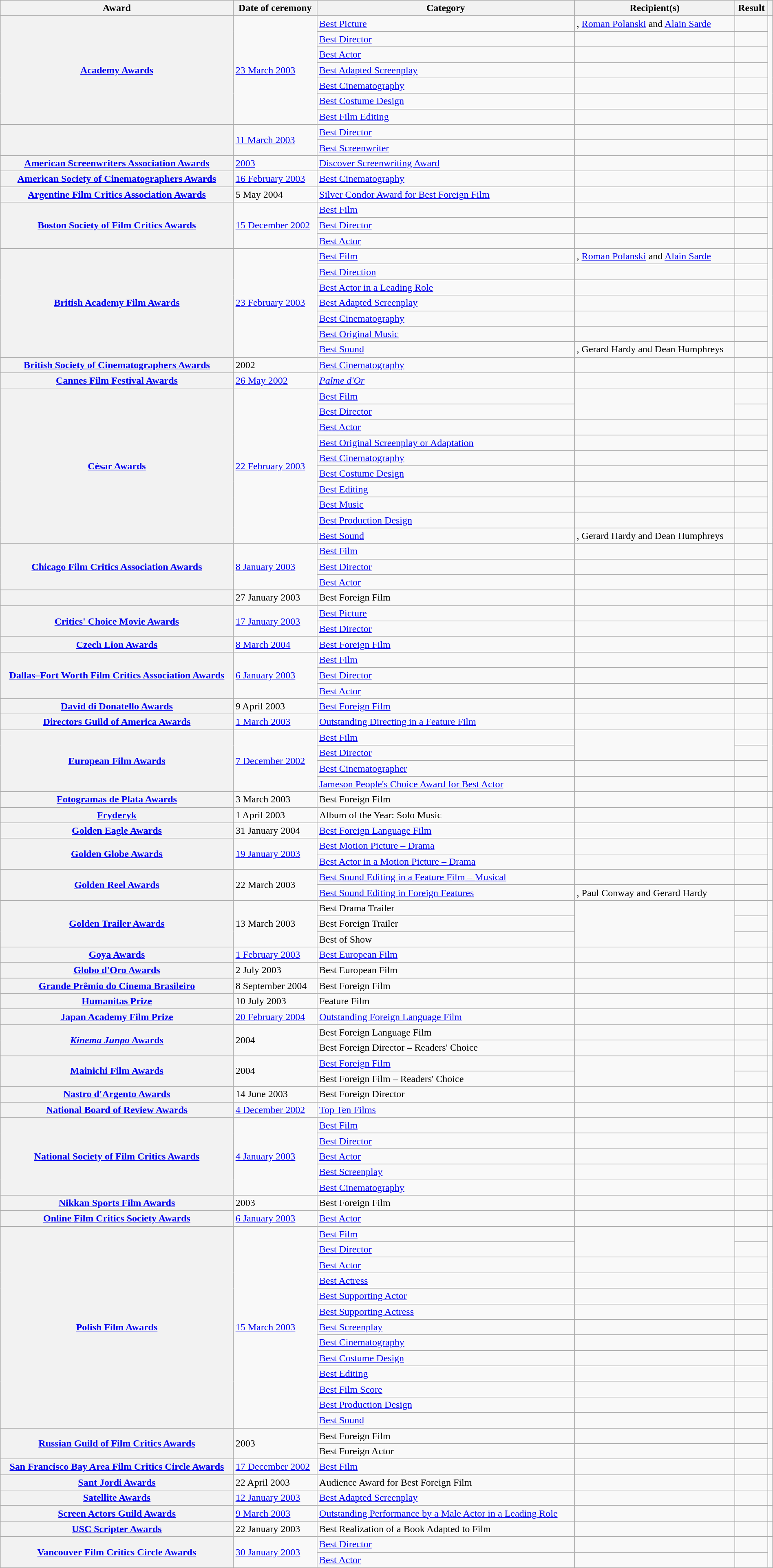<table class="wikitable plainrowheaders sortable col6center" style="width: 100%;">
<tr>
<th scope="col">Award</th>
<th scope="col">Date of ceremony</th>
<th scope="col">Category</th>
<th scope="col">Recipient(s)</th>
<th scope="col">Result</th>
<th scope="col" class="unsortable"></th>
</tr>
<tr>
<th scope="row" rowspan="7"><a href='#'>Academy Awards</a></th>
<td rowspan="7"><a href='#'>23 March 2003</a></td>
<td><a href='#'>Best Picture</a></td>
<td>, <a href='#'>Roman Polanski</a> and <a href='#'>Alain Sarde</a></td>
<td></td>
<td style="text-align:center;" rowspan="7"></td>
</tr>
<tr>
<td><a href='#'>Best Director</a></td>
<td></td>
<td></td>
</tr>
<tr>
<td><a href='#'>Best Actor</a></td>
<td></td>
<td></td>
</tr>
<tr>
<td><a href='#'>Best Adapted Screenplay</a></td>
<td></td>
<td></td>
</tr>
<tr>
<td><a href='#'>Best Cinematography</a></td>
<td></td>
<td></td>
</tr>
<tr>
<td><a href='#'>Best Costume Design</a></td>
<td></td>
<td></td>
</tr>
<tr>
<td><a href='#'>Best Film Editing</a></td>
<td></td>
<td></td>
</tr>
<tr>
<th scope="row" rowspan="2"></th>
<td rowspan="2"><a href='#'>11 March 2003</a></td>
<td><a href='#'>Best Director</a></td>
<td></td>
<td></td>
<td style="text-align:center;" rowspan="2"></td>
</tr>
<tr>
<td><a href='#'>Best Screenwriter</a></td>
<td></td>
<td></td>
</tr>
<tr>
<th scope="row"><a href='#'>American Screenwriters Association Awards</a></th>
<td><a href='#'>2003</a></td>
<td><a href='#'>Discover Screenwriting Award</a></td>
<td></td>
<td></td>
<td style="text-align:center;"></td>
</tr>
<tr>
<th scope="row"><a href='#'>American Society of Cinematographers Awards</a></th>
<td><a href='#'>16 February 2003</a></td>
<td><a href='#'>Best Cinematography</a></td>
<td></td>
<td></td>
<td style="text-align:center;"></td>
</tr>
<tr>
<th scope="row"><a href='#'>Argentine Film Critics Association Awards</a></th>
<td>5 May 2004</td>
<td><a href='#'>Silver Condor Award for Best Foreign Film</a></td>
<td></td>
<td></td>
<td style="text-align:center;"></td>
</tr>
<tr>
<th scope="row" rowspan="3"><a href='#'>Boston Society of Film Critics Awards</a></th>
<td rowspan="3"><a href='#'>15 December 2002</a></td>
<td><a href='#'>Best Film</a></td>
<td></td>
<td></td>
<td style="text-align:center;" rowspan="3"></td>
</tr>
<tr>
<td><a href='#'>Best Director</a></td>
<td></td>
<td></td>
</tr>
<tr>
<td><a href='#'>Best Actor</a></td>
<td></td>
<td></td>
</tr>
<tr>
<th scope="row" rowspan="7"><a href='#'>British Academy Film Awards</a></th>
<td rowspan="7"><a href='#'>23 February 2003</a></td>
<td><a href='#'>Best Film</a></td>
<td>, <a href='#'>Roman Polanski</a> and <a href='#'>Alain Sarde</a></td>
<td></td>
<td style="text-align:center;" rowspan="7"></td>
</tr>
<tr>
<td><a href='#'>Best Direction</a></td>
<td></td>
<td></td>
</tr>
<tr>
<td><a href='#'>Best Actor in a Leading Role</a></td>
<td></td>
<td></td>
</tr>
<tr>
<td><a href='#'>Best Adapted Screenplay</a></td>
<td></td>
<td></td>
</tr>
<tr>
<td><a href='#'>Best Cinematography</a></td>
<td></td>
<td></td>
</tr>
<tr>
<td><a href='#'>Best Original Music</a></td>
<td></td>
<td></td>
</tr>
<tr>
<td><a href='#'>Best Sound</a></td>
<td>, Gerard Hardy and Dean Humphreys</td>
<td></td>
</tr>
<tr>
<th scope="row"><a href='#'>British Society of Cinematographers Awards</a></th>
<td>2002</td>
<td><a href='#'>Best Cinematography</a></td>
<td></td>
<td></td>
<td style="text-align:center;"></td>
</tr>
<tr>
<th scope="row"><a href='#'>Cannes Film Festival Awards</a></th>
<td><a href='#'>26 May 2002</a></td>
<td><em><a href='#'>Palme d'Or</a></em></td>
<td></td>
<td></td>
<td style="text-align:center;"></td>
</tr>
<tr>
<th scope="row" rowspan="10"><a href='#'>César Awards</a></th>
<td rowspan="10"><a href='#'>22 February 2003</a></td>
<td><a href='#'>Best Film</a></td>
<td rowspan="2"></td>
<td></td>
<td style="text-align:center;" rowspan="10"></td>
</tr>
<tr>
<td><a href='#'>Best Director</a></td>
<td></td>
</tr>
<tr>
<td><a href='#'>Best Actor</a></td>
<td></td>
<td></td>
</tr>
<tr>
<td><a href='#'>Best Original Screenplay or Adaptation</a></td>
<td></td>
<td></td>
</tr>
<tr>
<td><a href='#'>Best Cinematography</a></td>
<td></td>
<td></td>
</tr>
<tr>
<td><a href='#'>Best Costume Design</a></td>
<td></td>
<td></td>
</tr>
<tr>
<td><a href='#'>Best Editing</a></td>
<td></td>
<td></td>
</tr>
<tr>
<td><a href='#'>Best Music</a></td>
<td></td>
<td></td>
</tr>
<tr>
<td><a href='#'>Best Production Design</a></td>
<td></td>
<td></td>
</tr>
<tr>
<td><a href='#'>Best Sound</a></td>
<td>, Gerard Hardy and Dean Humphreys</td>
<td></td>
</tr>
<tr>
<th scope="row" rowspan="3"><a href='#'>Chicago Film Critics Association Awards</a></th>
<td rowspan="3"><a href='#'>8 January 2003</a></td>
<td><a href='#'>Best Film</a></td>
<td></td>
<td></td>
<td style="text-align:center;" rowspan="3"></td>
</tr>
<tr>
<td><a href='#'>Best Director</a></td>
<td></td>
<td></td>
</tr>
<tr>
<td><a href='#'>Best Actor</a></td>
<td></td>
<td></td>
</tr>
<tr>
<th scope="row"></th>
<td>27 January 2003</td>
<td>Best Foreign Film</td>
<td></td>
<td></td>
<td style="text-align:center;"></td>
</tr>
<tr>
<th scope="row" rowspan="2"><a href='#'>Critics' Choice Movie Awards</a></th>
<td rowspan="2"><a href='#'>17 January 2003</a></td>
<td><a href='#'>Best Picture</a></td>
<td></td>
<td></td>
<td style="text-align:center;" rowspan="2"></td>
</tr>
<tr>
<td><a href='#'>Best Director</a></td>
<td></td>
<td></td>
</tr>
<tr>
<th scope="row"><a href='#'>Czech Lion Awards</a></th>
<td><a href='#'>8 March 2004</a></td>
<td><a href='#'>Best Foreign Film</a></td>
<td></td>
<td></td>
<td style="text-align:center;"></td>
</tr>
<tr>
<th scope="row" rowspan="3"><a href='#'>Dallas–Fort Worth Film Critics Association Awards</a></th>
<td rowspan="3"><a href='#'>6 January 2003</a></td>
<td><a href='#'>Best Film</a></td>
<td></td>
<td></td>
<td style="text-align:center;" rowspan="3"></td>
</tr>
<tr>
<td><a href='#'>Best Director</a></td>
<td></td>
<td></td>
</tr>
<tr>
<td><a href='#'>Best Actor</a></td>
<td></td>
<td></td>
</tr>
<tr>
<th scope="row"><a href='#'>David di Donatello Awards</a></th>
<td>9 April 2003</td>
<td><a href='#'>Best Foreign Film</a></td>
<td></td>
<td></td>
<td style="text-align:center;"></td>
</tr>
<tr>
<th scope="row"><a href='#'>Directors Guild of America Awards</a></th>
<td><a href='#'>1 March 2003</a></td>
<td><a href='#'>Outstanding Directing in a Feature Film</a></td>
<td></td>
<td></td>
<td style="text-align:center;"></td>
</tr>
<tr>
<th scope="row" rowspan="4"><a href='#'>European Film Awards</a></th>
<td rowspan="4"><a href='#'>7 December 2002</a></td>
<td><a href='#'>Best Film</a></td>
<td rowspan="2"></td>
<td></td>
<td style="text-align:center;" rowspan="4"></td>
</tr>
<tr>
<td><a href='#'>Best Director</a></td>
<td></td>
</tr>
<tr>
<td><a href='#'>Best Cinematographer</a></td>
<td></td>
<td></td>
</tr>
<tr>
<td><a href='#'>Jameson People's Choice Award for Best Actor</a></td>
<td></td>
<td></td>
</tr>
<tr>
<th scope="row"><a href='#'>Fotogramas de Plata Awards</a></th>
<td>3 March 2003</td>
<td>Best Foreign Film</td>
<td></td>
<td></td>
<td style="text-align:center;"></td>
</tr>
<tr>
<th scope="row"><a href='#'>Fryderyk</a></th>
<td>1 April 2003</td>
<td>Album of the Year: Solo Music</td>
<td></td>
<td></td>
<td style="text-align:center;"></td>
</tr>
<tr>
<th scope="row"><a href='#'>Golden Eagle Awards</a></th>
<td>31 January 2004</td>
<td><a href='#'>Best Foreign Language Film</a></td>
<td></td>
<td></td>
<td style="text-align:center;"></td>
</tr>
<tr>
<th scope="row" rowspan="2"><a href='#'>Golden Globe Awards</a></th>
<td rowspan="2"><a href='#'>19 January 2003</a></td>
<td><a href='#'>Best Motion Picture – Drama</a></td>
<td></td>
<td></td>
<td style="text-align:center;" rowspan="2"></td>
</tr>
<tr>
<td><a href='#'>Best Actor in a Motion Picture – Drama</a></td>
<td></td>
<td></td>
</tr>
<tr>
<th scope="row" rowspan="2"><a href='#'>Golden Reel Awards</a></th>
<td rowspan="2">22 March 2003</td>
<td><a href='#'>Best Sound Editing in a Feature Film – Musical</a></td>
<td></td>
<td></td>
<td style="text-align:center;" rowspan="2"></td>
</tr>
<tr>
<td><a href='#'>Best Sound Editing in Foreign Features</a></td>
<td>, Paul Conway and Gerard Hardy</td>
<td></td>
</tr>
<tr>
<th scope="row" rowspan="3"><a href='#'>Golden Trailer Awards</a></th>
<td rowspan="3">13 March 2003</td>
<td>Best Drama Trailer</td>
<td rowspan="3"></td>
<td></td>
<td style="text-align:center;" rowspan="3"></td>
</tr>
<tr>
<td>Best Foreign Trailer</td>
<td></td>
</tr>
<tr>
<td>Best of Show</td>
<td></td>
</tr>
<tr>
<th scope="row"><a href='#'>Goya Awards</a></th>
<td><a href='#'>1 February 2003</a></td>
<td><a href='#'>Best European Film</a></td>
<td></td>
<td></td>
<td style="text-align:center;"></td>
</tr>
<tr>
<th scope="row"><a href='#'>Globo d'Oro Awards</a></th>
<td>2 July 2003</td>
<td>Best European Film</td>
<td></td>
<td></td>
<td style="text-align:center;"></td>
</tr>
<tr>
<th scope="row"><a href='#'>Grande Prêmio do Cinema Brasileiro</a></th>
<td>8 September 2004</td>
<td>Best Foreign Film</td>
<td></td>
<td></td>
<td style="text-align:center;"></td>
</tr>
<tr>
<th scope="row"><a href='#'>Humanitas Prize</a></th>
<td>10 July 2003</td>
<td>Feature Film</td>
<td></td>
<td></td>
<td style="text-align:center;"></td>
</tr>
<tr>
<th scope="row"><a href='#'>Japan Academy Film Prize</a></th>
<td><a href='#'>20 February 2004</a></td>
<td><a href='#'>Outstanding Foreign Language Film</a></td>
<td></td>
<td></td>
<td style="text-align:center;"></td>
</tr>
<tr>
<th scope="row" rowspan="2"><a href='#'><em>Kinema Junpo</em> Awards</a></th>
<td rowspan="2">2004</td>
<td>Best Foreign Language Film</td>
<td></td>
<td></td>
<td style="text-align:center;" rowspan="2"></td>
</tr>
<tr>
<td>Best Foreign Director – Readers' Choice</td>
<td></td>
<td></td>
</tr>
<tr>
<th scope="row" rowspan="2"><a href='#'>Mainichi Film Awards</a></th>
<td rowspan="2">2004</td>
<td><a href='#'>Best Foreign Film</a></td>
<td rowspan="2"></td>
<td></td>
<td style="text-align:center;" rowspan="2"></td>
</tr>
<tr>
<td>Best Foreign Film – Readers' Choice</td>
<td></td>
</tr>
<tr>
<th scope="row"><a href='#'>Nastro d'Argento Awards</a></th>
<td>14 June 2003</td>
<td>Best Foreign Director</td>
<td></td>
<td></td>
<td style="text-align:center;"></td>
</tr>
<tr>
<th scope="row"><a href='#'>National Board of Review Awards</a></th>
<td><a href='#'>4 December 2002</a></td>
<td><a href='#'>Top Ten Films</a></td>
<td></td>
<td></td>
<td style="text-align:center;"></td>
</tr>
<tr>
<th scope="row" rowspan="5"><a href='#'>National Society of Film Critics Awards</a></th>
<td rowspan="5"><a href='#'>4 January 2003</a></td>
<td><a href='#'>Best Film</a></td>
<td></td>
<td></td>
<td style="text-align:center;" rowspan="5"></td>
</tr>
<tr>
<td><a href='#'>Best Director</a></td>
<td></td>
<td></td>
</tr>
<tr>
<td><a href='#'>Best Actor</a></td>
<td></td>
<td></td>
</tr>
<tr>
<td><a href='#'>Best Screenplay</a></td>
<td></td>
<td></td>
</tr>
<tr>
<td><a href='#'>Best Cinematography</a></td>
<td></td>
<td></td>
</tr>
<tr>
<th scope="row"><a href='#'>Nikkan Sports Film Awards</a></th>
<td>2003</td>
<td>Best Foreign Film</td>
<td></td>
<td></td>
<td style="text-align:center;"></td>
</tr>
<tr>
<th scope="row"><a href='#'>Online Film Critics Society Awards</a></th>
<td><a href='#'>6 January 2003</a></td>
<td><a href='#'>Best Actor</a></td>
<td></td>
<td></td>
<td style="text-align:center;"></td>
</tr>
<tr>
<th scope="row" rowspan="13"><a href='#'>Polish Film Awards</a></th>
<td rowspan="13"><a href='#'>15 March 2003</a></td>
<td><a href='#'>Best Film</a></td>
<td rowspan="2"></td>
<td></td>
<td style="text-align:center;" rowspan="13"></td>
</tr>
<tr>
<td><a href='#'>Best Director</a></td>
<td></td>
</tr>
<tr>
<td><a href='#'>Best Actor</a></td>
<td></td>
<td></td>
</tr>
<tr>
<td><a href='#'>Best Actress</a></td>
<td></td>
<td></td>
</tr>
<tr>
<td><a href='#'>Best Supporting Actor</a></td>
<td></td>
<td></td>
</tr>
<tr>
<td><a href='#'>Best Supporting Actress</a></td>
<td></td>
<td></td>
</tr>
<tr>
<td><a href='#'>Best Screenplay</a></td>
<td></td>
<td></td>
</tr>
<tr>
<td><a href='#'>Best Cinematography</a></td>
<td></td>
<td></td>
</tr>
<tr>
<td><a href='#'>Best Costume Design</a></td>
<td></td>
<td></td>
</tr>
<tr>
<td><a href='#'>Best Editing</a></td>
<td></td>
<td></td>
</tr>
<tr>
<td><a href='#'>Best Film Score</a></td>
<td></td>
<td></td>
</tr>
<tr>
<td><a href='#'>Best Production Design</a></td>
<td></td>
<td></td>
</tr>
<tr>
<td><a href='#'>Best Sound</a></td>
<td></td>
<td></td>
</tr>
<tr>
<th scope="row" rowspan="2"><a href='#'>Russian Guild of Film Critics Awards</a></th>
<td rowspan="2">2003</td>
<td>Best Foreign Film</td>
<td></td>
<td></td>
<td style="text-align:center;" rowspan="2"></td>
</tr>
<tr>
<td>Best Foreign Actor</td>
<td></td>
<td></td>
</tr>
<tr>
<th scope="row"><a href='#'>San Francisco Bay Area Film Critics Circle Awards</a></th>
<td><a href='#'>17 December 2002</a></td>
<td><a href='#'>Best Film</a></td>
<td></td>
<td></td>
<td style="text-align:center;"></td>
</tr>
<tr>
<th scope="row"><a href='#'>Sant Jordi Awards</a></th>
<td>22 April 2003</td>
<td>Audience Award for Best Foreign Film</td>
<td></td>
<td></td>
<td style="text-align:center;"></td>
</tr>
<tr>
<th scope="row"><a href='#'>Satellite Awards</a></th>
<td><a href='#'>12 January 2003</a></td>
<td><a href='#'>Best Adapted Screenplay</a></td>
<td></td>
<td></td>
<td style="text-align:center;"></td>
</tr>
<tr>
<th scope="row"><a href='#'>Screen Actors Guild Awards</a></th>
<td><a href='#'>9 March 2003</a></td>
<td><a href='#'>Outstanding Performance by a Male Actor in a Leading Role</a></td>
<td></td>
<td></td>
<td style="text-align:center;"></td>
</tr>
<tr>
<th scope="row"><a href='#'>USC Scripter Awards</a></th>
<td>22 January 2003</td>
<td>Best Realization of a Book Adapted to Film</td>
<td></td>
<td></td>
<td style="text-align:center;"></td>
</tr>
<tr>
<th scope="row" rowspan="2"><a href='#'>Vancouver Film Critics Circle Awards</a></th>
<td rowspan="2"><a href='#'>30 January 2003</a></td>
<td><a href='#'>Best Director</a></td>
<td></td>
<td></td>
<td style="text-align:center;" rowspan="2"></td>
</tr>
<tr>
<td><a href='#'>Best Actor</a></td>
<td></td>
<td></td>
</tr>
</table>
